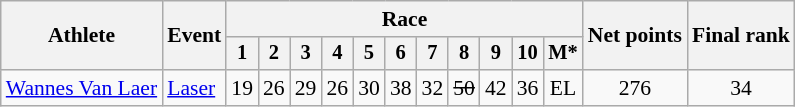<table class="wikitable" style="font-size:90%">
<tr>
<th rowspan="2">Athlete</th>
<th rowspan="2">Event</th>
<th colspan=11>Race</th>
<th rowspan=2>Net points</th>
<th rowspan=2>Final rank</th>
</tr>
<tr style="font-size:95%">
<th>1</th>
<th>2</th>
<th>3</th>
<th>4</th>
<th>5</th>
<th>6</th>
<th>7</th>
<th>8</th>
<th>9</th>
<th>10</th>
<th>M*</th>
</tr>
<tr align=center>
<td align=left><a href='#'>Wannes Van Laer</a></td>
<td align=left><a href='#'>Laser</a></td>
<td>19</td>
<td>26</td>
<td>29</td>
<td>26</td>
<td>30</td>
<td>38</td>
<td>32</td>
<td><s>50</s></td>
<td>42</td>
<td>36</td>
<td>EL</td>
<td>276</td>
<td>34</td>
</tr>
</table>
